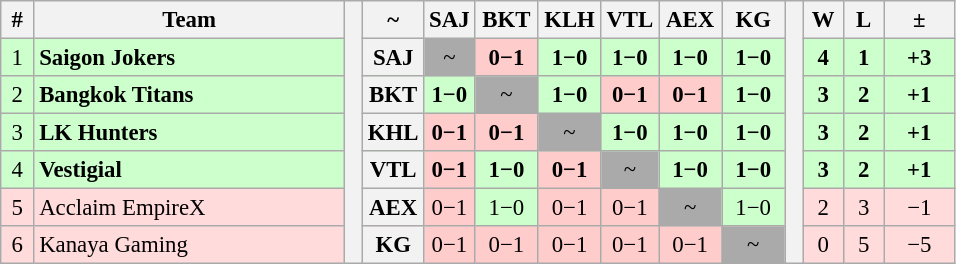<table class="wikitable" style="font-size: 95%; text-align: center">
<tr>
<th style="width:15px;">#</th>
<th style="width:200px;">Team</th>
<th rowspan="11" style="width:5px;;"></th>
<th>~</th>
<th>SAJ</th>
<th style="width:35px;" title="">BKT</th>
<th style="width:35px;" title="">KLH</th>
<th>VTL</th>
<th style="width:35px;" title="">AEX</th>
<th style="width:35px;" title="">KG</th>
<th rowspan="11" style="width:5px;;"></th>
<th style="width:20px;" title="Wins">W</th>
<th style="width:20px;" title="Losses">L</th>
<th style="width:40px;">±</th>
</tr>
<tr style="background:#cfc;">
<td>1</td>
<td style="text-align: left"> <strong>Saigon Jokers</strong></td>
<th>SAJ</th>
<td style="background:#aaa;">~</td>
<td style="background:#fcc;"><strong>0−1</strong></td>
<td style="background:#cfc;"><strong>1−0</strong></td>
<td style="background:#cfc;"><strong>1−0</strong></td>
<td style="background:#cfc;"><strong>1−0</strong></td>
<td style="background:#cfc;"><strong>1−0</strong></td>
<td><strong>4</strong></td>
<td><strong>1</strong></td>
<td><strong>+3</strong></td>
</tr>
<tr style="background:#cfc;">
<td>2</td>
<td style="text-align: left"> <strong>Bangkok Titans</strong></td>
<th>BKT</th>
<td style="background:#cfc;"><strong>1−0</strong></td>
<td style="background:#aaa;">~</td>
<td style="background:#cfc;"><strong>1−0</strong></td>
<td style="background:#fcc;"><strong>0−1</strong></td>
<td style="background:#fcc;"><strong>0−1</strong></td>
<td style="background:#cfc;"><strong>1−0</strong></td>
<td><strong>3</strong></td>
<td><strong>2</strong></td>
<td><strong>+1</strong></td>
</tr>
<tr style="background:#cfc;">
<td>3</td>
<td style="text-align: left"> <strong>LK Hunters</strong></td>
<th>KHL</th>
<td style="background:#fcc;"><strong>0−1</strong></td>
<td style="background:#fcc;"><strong>0−1</strong></td>
<td style="background:#aaa;">~</td>
<td style="background:#cfc;"><strong>1−0</strong></td>
<td style="background:#cfc;"><strong>1−0</strong></td>
<td style="background:#cfc;"><strong>1−0</strong></td>
<td><strong>3</strong></td>
<td><strong>2</strong></td>
<td><strong>+1</strong></td>
</tr>
<tr style="background:#cfc;">
<td>4</td>
<td style="text-align: left"> <strong>Vestigial</strong></td>
<th>VTL</th>
<td style="background:#fcc;"><strong>0−1</strong></td>
<td style="background:#cfc;"><strong>1−0</strong></td>
<td style="background:#fcc;"><strong>0−1</strong></td>
<td style="background:#aaa;">~</td>
<td style="background:#cfc;"><strong>1−0</strong></td>
<td style="background:#cfc;"><strong>1−0</strong></td>
<td><strong>3</strong></td>
<td><strong>2</strong></td>
<td><strong>+1</strong></td>
</tr>
<tr style="background:#ffdbdb;">
<td>5</td>
<td style="text-align: left"> Acclaim EmpireX</td>
<th>AEX</th>
<td style="background:#fcc;">0−1</td>
<td style="background:#cfc;">1−0</td>
<td style="background:#fcc;">0−1</td>
<td style="background:#fcc;">0−1</td>
<td style="background:#aaa;">~</td>
<td style="background:#cfc;">1−0</td>
<td>2</td>
<td>3</td>
<td>−1</td>
</tr>
<tr style="background:#ffdbdb;">
<td>6</td>
<td style="text-align: left"> Kanaya Gaming</td>
<th>KG</th>
<td style="background:#fcc;">0−1</td>
<td style="background:#fcc;">0−1</td>
<td style="background:#fcc;">0−1</td>
<td style="background:#fcc;">0−1</td>
<td style="background:#fcc;">0−1</td>
<td style="background:#aaa;">~</td>
<td>0</td>
<td>5</td>
<td>−5</td>
</tr>
</table>
